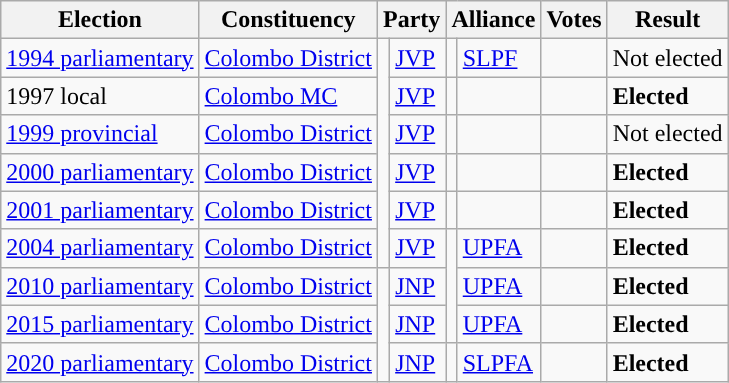<table class="wikitable" style="text-align:left;">
<tr>
<th scope=col>Election</th>
<th scope=col>Constituency</th>
<th scope=col colspan="2">Party</th>
<th scope=col colspan="2">Alliance</th>
<th scope=col>Votes</th>
<th scope=col>Result</th>
</tr>
<tr>
<td><a href='#'>1994 parliamentary</a></td>
<td><a href='#'>Colombo District</a></td>
<td rowspan="6" style="background:"></td>
<td><a href='#'>JVP</a></td>
<td style="background:"></td>
<td><a href='#'>SLPF</a></td>
<td align=right></td>
<td>Not elected</td>
</tr>
<tr>
<td>1997 local</td>
<td><a href='#'>Colombo MC</a></td>
<td><a href='#'>JVP</a></td>
<td></td>
<td></td>
<td></td>
<td><strong>Elected</strong></td>
</tr>
<tr>
<td><a href='#'>1999 provincial</a></td>
<td><a href='#'>Colombo District</a></td>
<td><a href='#'>JVP</a></td>
<td></td>
<td></td>
<td></td>
<td>Not elected</td>
</tr>
<tr>
<td><a href='#'>2000 parliamentary</a></td>
<td><a href='#'>Colombo District</a></td>
<td><a href='#'>JVP</a></td>
<td></td>
<td></td>
<td align=right></td>
<td><strong>Elected</strong></td>
</tr>
<tr>
<td><a href='#'>2001 parliamentary</a></td>
<td><a href='#'>Colombo District</a></td>
<td><a href='#'>JVP</a></td>
<td></td>
<td></td>
<td align=right></td>
<td><strong>Elected</strong></td>
</tr>
<tr>
<td><a href='#'>2004 parliamentary</a></td>
<td><a href='#'>Colombo District</a></td>
<td><a href='#'>JVP</a></td>
<td rowspan="3" style="background:"></td>
<td><a href='#'>UPFA</a></td>
<td align=right></td>
<td><strong>Elected</strong></td>
</tr>
<tr>
<td><a href='#'>2010 parliamentary</a></td>
<td><a href='#'>Colombo District</a></td>
<td rowspan="6" style="background:"></td>
<td><a href='#'>JNP</a></td>
<td><a href='#'>UPFA</a></td>
<td align=right></td>
<td><strong>Elected</strong></td>
</tr>
<tr>
<td><a href='#'>2015 parliamentary</a></td>
<td><a href='#'>Colombo District</a></td>
<td><a href='#'>JNP</a></td>
<td><a href='#'>UPFA</a></td>
<td align=right></td>
<td><strong>Elected</strong></td>
</tr>
<tr>
<td><a href='#'>2020 parliamentary</a></td>
<td><a href='#'>Colombo District</a></td>
<td><a href='#'>JNP</a></td>
<td style="background:"></td>
<td><a href='#'>SLPFA</a></td>
<td align=right></td>
<td><strong>Elected</strong></td>
</tr>
</table>
